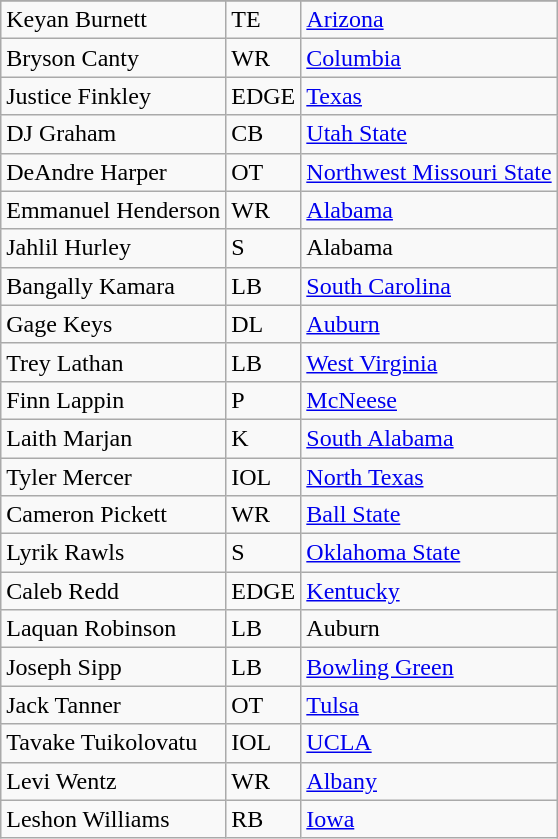<table class="wikitable">
<tr>
</tr>
<tr>
<td>Keyan Burnett</td>
<td>TE</td>
<td><a href='#'>Arizona</a></td>
</tr>
<tr>
<td>Bryson Canty</td>
<td>WR</td>
<td><a href='#'>Columbia</a></td>
</tr>
<tr>
<td>Justice Finkley</td>
<td>EDGE</td>
<td><a href='#'>Texas</a></td>
</tr>
<tr>
<td>DJ Graham</td>
<td>CB</td>
<td><a href='#'>Utah State</a></td>
</tr>
<tr>
<td>DeAndre Harper</td>
<td>OT</td>
<td><a href='#'>Northwest Missouri State</a></td>
</tr>
<tr>
<td>Emmanuel Henderson</td>
<td>WR</td>
<td><a href='#'>Alabama</a></td>
</tr>
<tr>
<td>Jahlil Hurley</td>
<td>S</td>
<td>Alabama</td>
</tr>
<tr>
<td>Bangally Kamara</td>
<td>LB</td>
<td><a href='#'>South Carolina</a></td>
</tr>
<tr>
<td>Gage Keys</td>
<td>DL</td>
<td><a href='#'>Auburn</a></td>
</tr>
<tr>
<td>Trey Lathan</td>
<td>LB</td>
<td><a href='#'>West Virginia</a></td>
</tr>
<tr>
<td>Finn Lappin</td>
<td>P</td>
<td><a href='#'>McNeese</a></td>
</tr>
<tr>
<td>Laith Marjan</td>
<td>K</td>
<td><a href='#'>South Alabama</a></td>
</tr>
<tr>
<td>Tyler Mercer</td>
<td>IOL</td>
<td><a href='#'>North Texas</a></td>
</tr>
<tr>
<td>Cameron Pickett</td>
<td>WR</td>
<td><a href='#'>Ball State</a></td>
</tr>
<tr>
<td>Lyrik Rawls</td>
<td>S</td>
<td><a href='#'>Oklahoma State</a></td>
</tr>
<tr>
<td>Caleb Redd</td>
<td>EDGE</td>
<td><a href='#'>Kentucky</a></td>
</tr>
<tr>
<td>Laquan Robinson</td>
<td>LB</td>
<td>Auburn</td>
</tr>
<tr>
<td>Joseph Sipp</td>
<td>LB</td>
<td><a href='#'>Bowling Green</a></td>
</tr>
<tr>
<td>Jack Tanner</td>
<td>OT</td>
<td><a href='#'>Tulsa</a></td>
</tr>
<tr>
<td>Tavake Tuikolovatu</td>
<td>IOL</td>
<td><a href='#'>UCLA</a></td>
</tr>
<tr>
<td>Levi Wentz</td>
<td>WR</td>
<td><a href='#'>Albany</a></td>
</tr>
<tr>
<td>Leshon Williams</td>
<td>RB</td>
<td><a href='#'>Iowa</a></td>
</tr>
</table>
